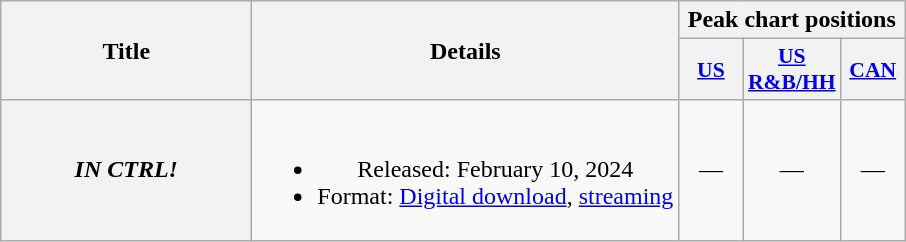<table class="wikitable plainrowheaders" style="text-align:center;">
<tr>
<th rowspan="2" scope="col" style="width:10em;">Title</th>
<th rowspan="2" scope="col">Details</th>
<th colspan="3" scope="col">Peak chart positions</th>
</tr>
<tr>
<th scope="col" style="width:2.5em;font-size:90%;"><a href='#'>US</a></th>
<th scope="col" style="width:2.5em;font-size:90%;"><a href='#'>US</a><br><a href='#'>R&B/HH</a></th>
<th scope="col" style="width:2.5em;font-size:90%;"><a href='#'>CAN</a></th>
</tr>
<tr>
<th scope="row"><em>IN CTRL!</em></th>
<td><br><ul><li>Released: February 10, 2024</li><li>Format: <a href='#'>Digital download</a>, <a href='#'>streaming</a></li></ul></td>
<td>—</td>
<td>—</td>
<td>—</td>
</tr>
</table>
